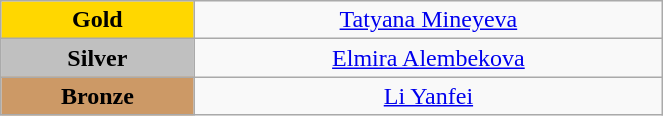<table class="wikitable" style="text-align:center; " width="35%">
<tr>
<td bgcolor="gold"><strong>Gold</strong></td>
<td><a href='#'>Tatyana Mineyeva</a><br>  <small><em></em></small></td>
</tr>
<tr>
<td bgcolor="silver"><strong>Silver</strong></td>
<td><a href='#'>Elmira Alembekova</a><br>  <small><em></em></small></td>
</tr>
<tr>
<td bgcolor="CC9966"><strong>Bronze</strong></td>
<td><a href='#'>Li Yanfei</a><br>  <small><em></em></small></td>
</tr>
</table>
